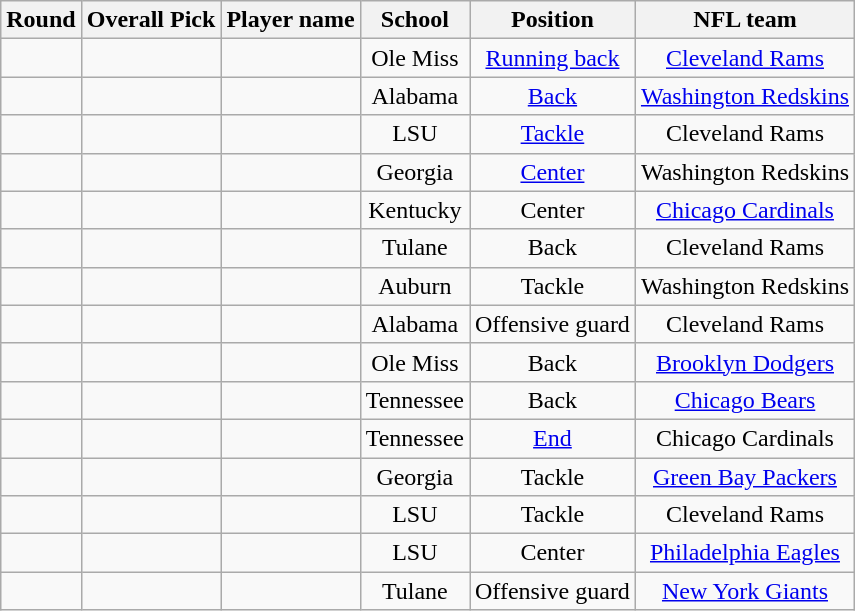<table class="wikitable sortable" style="text-align:center">
<tr>
<th scope="col">Round</th>
<th scope="col">Overall Pick</th>
<th scope="col">Player name</th>
<th scope="col">School</th>
<th scope="col">Position</th>
<th scope="col">NFL team</th>
</tr>
<tr>
<td></td>
<td></td>
<td></td>
<td>Ole Miss</td>
<td><a href='#'>Running back</a></td>
<td><a href='#'>Cleveland Rams</a></td>
</tr>
<tr>
<td></td>
<td></td>
<td></td>
<td>Alabama</td>
<td><a href='#'>Back</a></td>
<td><a href='#'>Washington Redskins</a></td>
</tr>
<tr>
<td></td>
<td></td>
<td></td>
<td>LSU</td>
<td><a href='#'>Tackle</a></td>
<td>Cleveland Rams</td>
</tr>
<tr>
<td></td>
<td></td>
<td></td>
<td>Georgia</td>
<td><a href='#'>Center</a></td>
<td>Washington Redskins</td>
</tr>
<tr>
<td></td>
<td></td>
<td></td>
<td>Kentucky</td>
<td>Center</td>
<td><a href='#'>Chicago Cardinals</a></td>
</tr>
<tr>
<td></td>
<td></td>
<td></td>
<td>Tulane</td>
<td>Back</td>
<td>Cleveland Rams</td>
</tr>
<tr>
<td></td>
<td></td>
<td></td>
<td>Auburn</td>
<td>Tackle</td>
<td>Washington Redskins</td>
</tr>
<tr>
<td></td>
<td></td>
<td></td>
<td>Alabama</td>
<td>Offensive guard</td>
<td>Cleveland Rams</td>
</tr>
<tr>
<td></td>
<td></td>
<td></td>
<td>Ole Miss</td>
<td>Back</td>
<td><a href='#'>Brooklyn Dodgers</a></td>
</tr>
<tr>
<td></td>
<td></td>
<td></td>
<td>Tennessee</td>
<td>Back</td>
<td><a href='#'>Chicago Bears</a></td>
</tr>
<tr>
<td></td>
<td></td>
<td></td>
<td>Tennessee</td>
<td><a href='#'>End</a></td>
<td>Chicago Cardinals</td>
</tr>
<tr>
<td></td>
<td></td>
<td></td>
<td>Georgia</td>
<td>Tackle</td>
<td><a href='#'>Green Bay Packers</a></td>
</tr>
<tr>
<td></td>
<td></td>
<td></td>
<td>LSU</td>
<td>Tackle</td>
<td>Cleveland Rams</td>
</tr>
<tr>
<td></td>
<td></td>
<td></td>
<td>LSU</td>
<td>Center</td>
<td><a href='#'>Philadelphia Eagles</a></td>
</tr>
<tr>
<td></td>
<td></td>
<td></td>
<td>Tulane</td>
<td>Offensive guard</td>
<td><a href='#'>New York Giants</a></td>
</tr>
</table>
